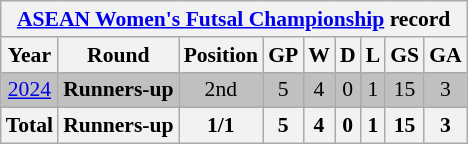<table class="wikitable" style="text-align: center;font-size:90%;">
<tr>
<th colspan=9><a href='#'>ASEAN Women's Futsal Championship</a> record</th>
</tr>
<tr>
<th>Year</th>
<th>Round</th>
<th>Position</th>
<th>GP</th>
<th>W</th>
<th>D</th>
<th>L</th>
<th>GS</th>
<th>GA</th>
</tr>
<tr bgcolor=silver>
<td> <a href='#'>2024</a></td>
<td><strong>Runners-up</strong></td>
<td>2nd</td>
<td>5</td>
<td>4</td>
<td>0</td>
<td>1</td>
<td>15</td>
<td>3</td>
</tr>
<tr>
<th><strong>Total</strong></th>
<th><strong>Runners-up</strong></th>
<th><strong>1/1</strong></th>
<th><strong>5</strong></th>
<th><strong>4</strong></th>
<th><strong>0</strong></th>
<th><strong>1</strong></th>
<th><strong>15</strong></th>
<th><strong>3</strong></th>
</tr>
</table>
